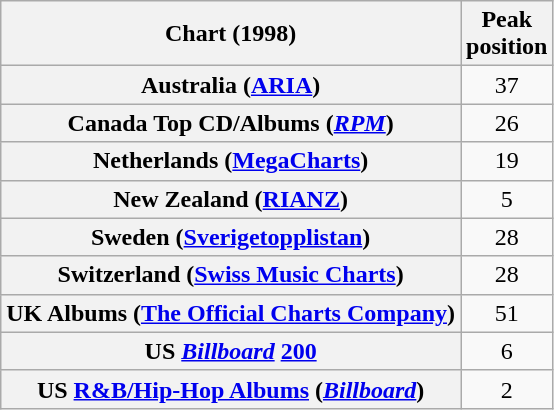<table class="wikitable plainrowheaders sortable">
<tr>
<th>Chart (1998)</th>
<th>Peak<br>position</th>
</tr>
<tr>
<th scope="row">Australia (<a href='#'>ARIA</a>)</th>
<td style="text-align:center;">37</td>
</tr>
<tr>
<th scope="row">Canada Top CD/Albums (<em><a href='#'>RPM</a></em>)</th>
<td style="text-align:center;">26</td>
</tr>
<tr>
<th scope="row">Netherlands (<a href='#'>MegaCharts</a>)</th>
<td style="text-align:center;">19</td>
</tr>
<tr>
<th scope="row">New Zealand (<a href='#'>RIANZ</a>)</th>
<td style="text-align:center;">5</td>
</tr>
<tr>
<th scope="row">Sweden (<a href='#'>Sverigetopplistan</a>)</th>
<td style="text-align:center;">28</td>
</tr>
<tr>
<th scope="row">Switzerland (<a href='#'>Swiss Music Charts</a>)</th>
<td style="text-align:center;">28</td>
</tr>
<tr>
<th scope="row">UK Albums (<a href='#'>The Official Charts Company</a>)</th>
<td style="text-align:center;">51</td>
</tr>
<tr>
<th scope="row">US <em><a href='#'>Billboard</a></em> <a href='#'>200</a></th>
<td style="text-align:center;">6</td>
</tr>
<tr>
<th scope="row">US <a href='#'>R&B/Hip-Hop Albums</a> (<em><a href='#'>Billboard</a></em>)</th>
<td style="text-align:center;">2</td>
</tr>
</table>
